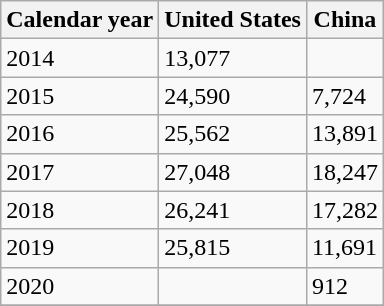<table class="wikitable">
<tr>
<th>Calendar year</th>
<th>United States</th>
<th>China</th>
</tr>
<tr>
<td>2014</td>
<td>13,077</td>
<td></td>
</tr>
<tr>
<td>2015</td>
<td>24,590</td>
<td>7,724</td>
</tr>
<tr>
<td>2016</td>
<td>25,562</td>
<td>13,891</td>
</tr>
<tr>
<td>2017</td>
<td>27,048</td>
<td>18,247</td>
</tr>
<tr>
<td>2018</td>
<td>26,241</td>
<td>17,282</td>
</tr>
<tr>
<td>2019</td>
<td>25,815</td>
<td>11,691</td>
</tr>
<tr>
<td>2020</td>
<td></td>
<td>912</td>
</tr>
<tr>
</tr>
</table>
